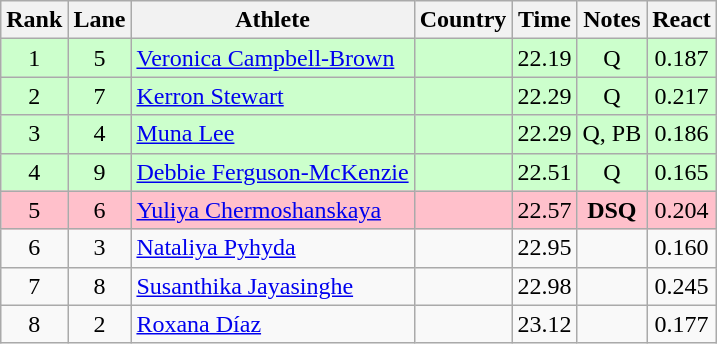<table class="wikitable sortable" style="text-align:center">
<tr>
<th>Rank</th>
<th>Lane</th>
<th>Athlete</th>
<th>Country</th>
<th>Time</th>
<th>Notes</th>
<th>React</th>
</tr>
<tr bgcolor=ccffcc>
<td>1</td>
<td>5</td>
<td align=left><a href='#'>Veronica Campbell-Brown</a></td>
<td align=left></td>
<td>22.19</td>
<td>Q</td>
<td>0.187</td>
</tr>
<tr bgcolor=ccffcc>
<td>2</td>
<td>7</td>
<td align=left><a href='#'>Kerron Stewart</a></td>
<td align=left></td>
<td>22.29</td>
<td>Q</td>
<td>0.217</td>
</tr>
<tr bgcolor=ccffcc>
<td>3</td>
<td>4</td>
<td align=left><a href='#'>Muna Lee</a></td>
<td align=left></td>
<td>22.29</td>
<td>Q, PB</td>
<td>0.186</td>
</tr>
<tr bgcolor=ccffcc>
<td>4</td>
<td>9</td>
<td align=left><a href='#'>Debbie Ferguson-McKenzie</a></td>
<td align=left></td>
<td>22.51</td>
<td>Q</td>
<td>0.165</td>
</tr>
<tr bgcolor=pink>
<td>5</td>
<td>6</td>
<td align=left><a href='#'>Yuliya Chermoshanskaya</a></td>
<td align=left></td>
<td>22.57</td>
<td><strong>DSQ</strong></td>
<td>0.204</td>
</tr>
<tr>
<td>6</td>
<td>3</td>
<td align=left><a href='#'>Nataliya Pyhyda</a></td>
<td align=left></td>
<td>22.95</td>
<td></td>
<td>0.160</td>
</tr>
<tr>
<td>7</td>
<td>8</td>
<td align=left><a href='#'>Susanthika Jayasinghe</a></td>
<td align=left></td>
<td>22.98</td>
<td></td>
<td>0.245</td>
</tr>
<tr>
<td>8</td>
<td>2</td>
<td align=left><a href='#'>Roxana Díaz</a></td>
<td align=left></td>
<td>23.12</td>
<td></td>
<td>0.177</td>
</tr>
</table>
